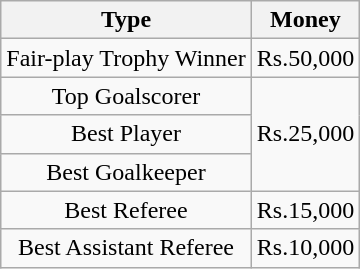<table class="wikitable" style="text-align:center">
<tr>
<th>Type</th>
<th>Money</th>
</tr>
<tr>
<td>Fair-play Trophy Winner</td>
<td>Rs.50,000</td>
</tr>
<tr>
<td>Top Goalscorer</td>
<td rowspan="3">Rs.25,000</td>
</tr>
<tr>
<td>Best Player</td>
</tr>
<tr>
<td>Best Goalkeeper</td>
</tr>
<tr>
<td>Best Referee</td>
<td>Rs.15,000</td>
</tr>
<tr>
<td>Best Assistant Referee</td>
<td>Rs.10,000</td>
</tr>
</table>
